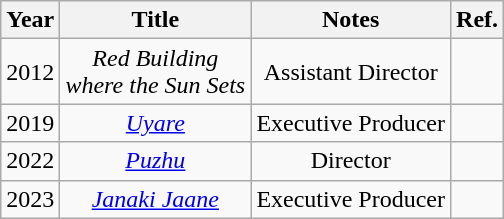<table class="wikitable" style="text-align:center;">
<tr>
<th>Year</th>
<th style="width:120px;">Title</th>
<th>Notes</th>
<th>Ref.</th>
</tr>
<tr>
<td rowspan="1">2012</td>
<td><em>Red Building where the Sun Sets</em></td>
<td>Assistant Director</td>
<td></td>
</tr>
<tr>
<td rowspan="1">2019</td>
<td><em><a href='#'>Uyare</a></em></td>
<td>Executive Producer</td>
<td></td>
</tr>
<tr>
<td rowspan="1">2022</td>
<td><em><a href='#'>Puzhu</a></em></td>
<td>Director</td>
<td></td>
</tr>
<tr>
<td rowspan="1">2023</td>
<td><em><a href='#'>Janaki Jaane</a></em></td>
<td>Executive Producer</td>
<td></td>
</tr>
</table>
